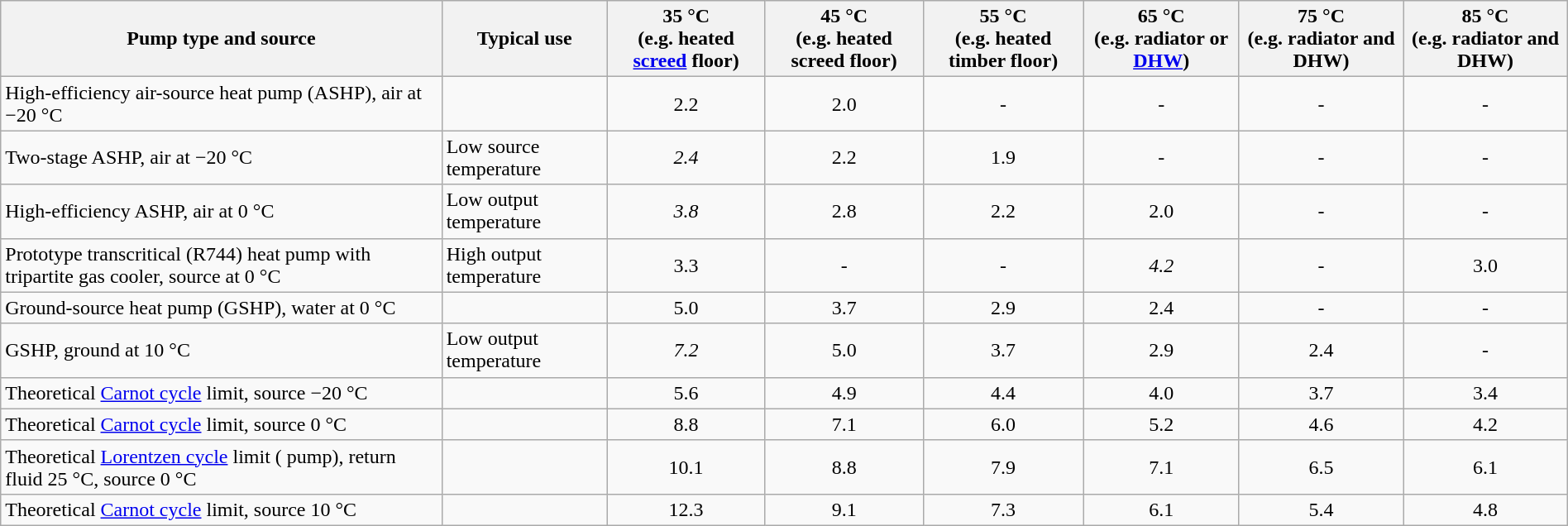<table class="wikitable" style="text-align:center; margin-right:auto">
<tr>
<th scope="col">Pump type and source</th>
<th scope="col">Typical use</th>
<th scope="col">35 °C <br> (e.g. heated <a href='#'>screed</a> floor)</th>
<th scope="col">45 °C <br> (e.g. heated screed floor)</th>
<th scope="col">55 °C <br> (e.g. heated timber floor)</th>
<th scope="col">65 °C <br> (e.g. radiator or <a href='#'>DHW</a>)</th>
<th scope="col">75 °C <br> (e.g. radiator and DHW)</th>
<th scope="col">85 °C <br> (e.g. radiator and DHW)</th>
</tr>
<tr>
<td style="text-align:left">High-efficiency air-source heat pump (ASHP), air at −20 °C</td>
<td style="text-align:left"></td>
<td>2.2</td>
<td>2.0</td>
<td>‐</td>
<td>‐</td>
<td>‐</td>
<td>‐</td>
</tr>
<tr>
<td style="text-align:left">Two-stage ASHP, air at −20 °C</td>
<td style="text-align:left">Low source temperature</td>
<td><em>2.4</em></td>
<td>2.2</td>
<td>1.9</td>
<td>‐</td>
<td>‐</td>
<td>‐</td>
</tr>
<tr>
<td style="text-align:left">High-efficiency ASHP, air at 0 °C</td>
<td style="text-align:left">Low output temperature</td>
<td><em>3.8</em></td>
<td>2.8</td>
<td>2.2</td>
<td>2.0</td>
<td>‐</td>
<td>‐</td>
</tr>
<tr>
<td style="text-align:left">Prototype transcritical  (R744) heat pump with tripartite gas cooler, source at 0 °C</td>
<td style="text-align:left">High output temperature</td>
<td>3.3</td>
<td>‐</td>
<td>‐</td>
<td><em>4.2</em></td>
<td>‐</td>
<td>3.0</td>
</tr>
<tr>
<td style="text-align:left">Ground-source heat pump (GSHP), water at 0 °C</td>
<td style="text-align:left"></td>
<td>5.0</td>
<td>3.7</td>
<td>2.9</td>
<td>2.4</td>
<td>‐</td>
<td>‐</td>
</tr>
<tr>
<td style="text-align:left">GSHP, ground at 10 °C</td>
<td style="text-align:left">Low output temperature</td>
<td><em>7.2</em></td>
<td>5.0</td>
<td>3.7</td>
<td>2.9</td>
<td>2.4</td>
<td>‐</td>
</tr>
<tr>
<td style="text-align:left">Theoretical <a href='#'>Carnot cycle</a> limit, source −20 °C</td>
<td style="text-align:left"></td>
<td>5.6</td>
<td>4.9</td>
<td>4.4</td>
<td>4.0</td>
<td>3.7</td>
<td>3.4</td>
</tr>
<tr>
<td style="text-align:left">Theoretical <a href='#'>Carnot cycle</a> limit, source 0 °C</td>
<td style="text-align:left"></td>
<td>8.8</td>
<td>7.1</td>
<td>6.0</td>
<td>5.2</td>
<td>4.6</td>
<td>4.2</td>
</tr>
<tr>
<td style="text-align:left">Theoretical <a href='#'>Lorentzen cycle</a> limit ( pump), return fluid 25 °C, source 0 °C</td>
<td style="text-align:left"></td>
<td>10.1</td>
<td>8.8</td>
<td>7.9</td>
<td>7.1</td>
<td>6.5</td>
<td>6.1</td>
</tr>
<tr>
<td style="text-align:left">Theoretical <a href='#'>Carnot cycle</a> limit, source 10 °C</td>
<td style="text-align:left"></td>
<td>12.3</td>
<td>9.1</td>
<td>7.3</td>
<td>6.1</td>
<td>5.4</td>
<td>4.8</td>
</tr>
</table>
